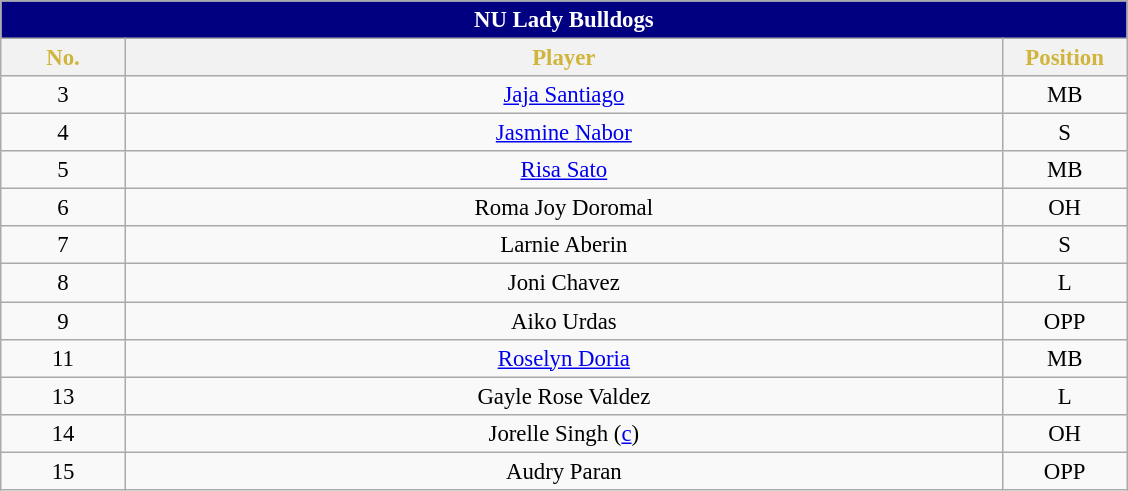<table class="wikitable sortable" style="font-size:95%; text-align:left;">
<tr>
<th colspan="7" style= "background:#000080; color: white; text-align: center"><strong>NU Lady Bulldogs</strong></th>
</tr>
<tr style="background:#FFFFFF; color:#CFB53B">
<th style= "align=center; width:5em;">No.</th>
<th style= "align=center;width:38em;">Player</th>
<th style= "align=center; width:5em;">Position</th>
</tr>
<tr align=center>
<td>3</td>
<td><a href='#'>Jaja Santiago</a></td>
<td>MB</td>
</tr>
<tr align=center>
<td>4</td>
<td><a href='#'>Jasmine Nabor</a></td>
<td>S</td>
</tr>
<tr align=center>
<td>5</td>
<td><a href='#'>Risa Sato</a></td>
<td>MB</td>
</tr>
<tr align=center>
<td>6</td>
<td>Roma Joy Doromal</td>
<td>OH</td>
</tr>
<tr align=center>
<td>7</td>
<td>Larnie Aberin</td>
<td>S</td>
</tr>
<tr align=center>
<td>8</td>
<td>Joni Chavez</td>
<td>L</td>
</tr>
<tr align=center>
<td>9</td>
<td>Aiko Urdas</td>
<td>OPP</td>
</tr>
<tr align=center>
<td>11</td>
<td><a href='#'>Roselyn Doria</a></td>
<td>MB</td>
</tr>
<tr align=center>
<td>13</td>
<td>Gayle Rose Valdez</td>
<td>L</td>
</tr>
<tr align=center>
<td>14</td>
<td>Jorelle Singh (<a href='#'>c</a>)</td>
<td>OH</td>
</tr>
<tr align=center>
<td>15</td>
<td>Audry Paran</td>
<td>OPP</td>
</tr>
</table>
